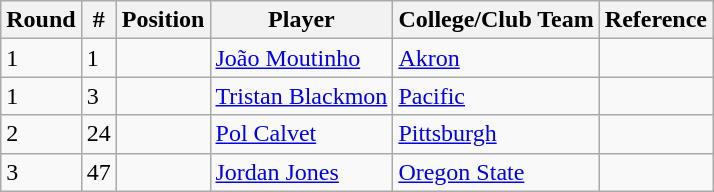<table class="wikitable">
<tr>
<th>Round</th>
<th>#</th>
<th>Position</th>
<th>Player</th>
<th>College/Club Team</th>
<th>Reference</th>
</tr>
<tr>
<td>1</td>
<td>1</td>
<td></td>
<td> <a href='#'>João Moutinho</a></td>
<td><a href='#'>Akron</a></td>
<td></td>
</tr>
<tr>
<td>1</td>
<td>3</td>
<td></td>
<td> <a href='#'>Tristan Blackmon</a></td>
<td><a href='#'>Pacific</a></td>
<td></td>
</tr>
<tr>
<td>2</td>
<td>24</td>
<td></td>
<td> <a href='#'>Pol Calvet</a></td>
<td><a href='#'>Pittsburgh</a></td>
<td></td>
</tr>
<tr>
<td>3</td>
<td>47</td>
<td></td>
<td> <a href='#'>Jordan Jones</a></td>
<td><a href='#'>Oregon State</a></td>
<td></td>
</tr>
</table>
